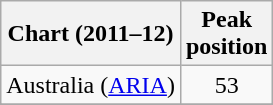<table class="wikitable sortable">
<tr>
<th>Chart (2011–12)</th>
<th>Peak<br>position</th>
</tr>
<tr>
<td>Australia (<a href='#'>ARIA</a>)</td>
<td style="text-align:center;">53</td>
</tr>
<tr>
</tr>
<tr>
</tr>
<tr>
</tr>
<tr>
</tr>
<tr>
</tr>
<tr>
</tr>
<tr>
</tr>
<tr>
</tr>
<tr>
</tr>
<tr>
</tr>
</table>
